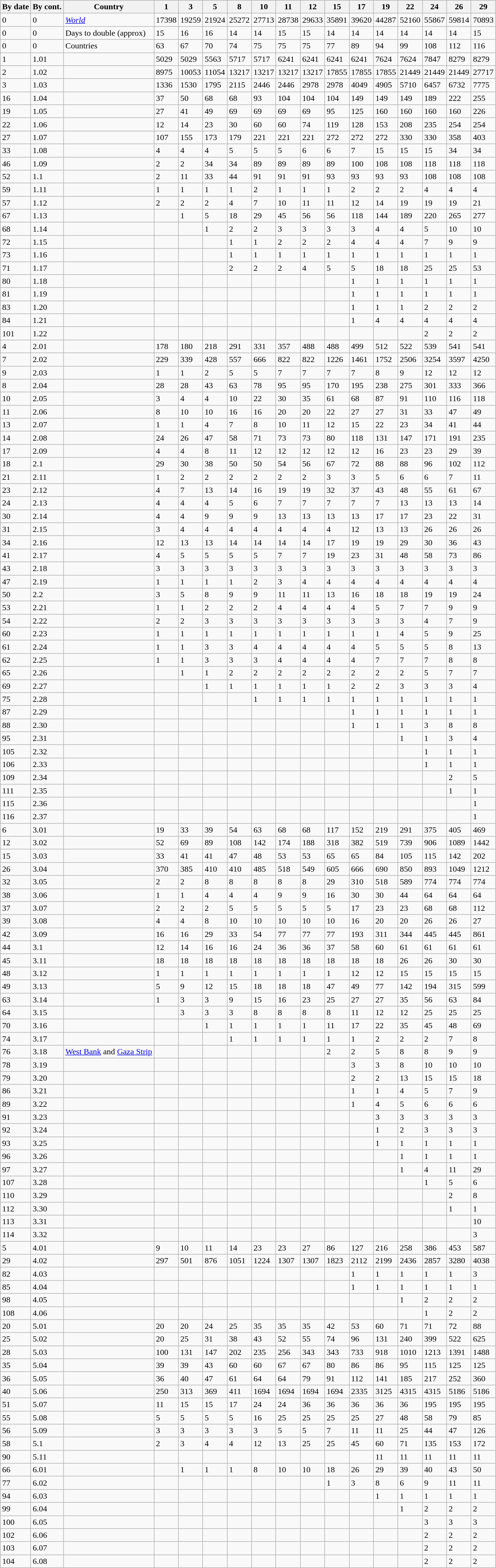<table class="wikitable sortable" align="center">
<tr>
<th>By date</th>
<th>By cont.</th>
<th>Country</th>
<th>1</th>
<th>3</th>
<th>5</th>
<th>8</th>
<th>10</th>
<th>11</th>
<th>12</th>
<th>15</th>
<th>17</th>
<th>19</th>
<th>22</th>
<th>24</th>
<th>26</th>
<th>29</th>
</tr>
<tr>
<td>0</td>
<td>0</td>
<td> <em><a href='#'>World</a></em></td>
<td>17398</td>
<td>19259</td>
<td>21924</td>
<td>25272</td>
<td>27713</td>
<td>28738</td>
<td>29633</td>
<td>35891</td>
<td>39620</td>
<td>44287</td>
<td>52160</td>
<td>55867</td>
<td>59814</td>
<td>70893</td>
</tr>
<tr>
<td>0</td>
<td>0</td>
<td>Days to double (approx)</td>
<td>15</td>
<td>16</td>
<td>16</td>
<td>14</td>
<td>14</td>
<td>15</td>
<td>15</td>
<td>14</td>
<td>14</td>
<td>14</td>
<td>14</td>
<td>14</td>
<td>14</td>
<td>15</td>
</tr>
<tr>
<td>0</td>
<td>0</td>
<td>Countries</td>
<td>63</td>
<td>67</td>
<td>70</td>
<td>74</td>
<td>75</td>
<td>75</td>
<td>75</td>
<td>77</td>
<td>89</td>
<td>94</td>
<td>99</td>
<td>108</td>
<td>112</td>
<td>116</td>
</tr>
<tr>
<td>1</td>
<td>1.01</td>
<td></td>
<td>5029</td>
<td>5029</td>
<td>5563</td>
<td>5717</td>
<td>5717</td>
<td>6241</td>
<td>6241</td>
<td>6241</td>
<td>6241</td>
<td>7624</td>
<td>7624</td>
<td>7847</td>
<td>8279</td>
<td>8279</td>
</tr>
<tr>
<td>2</td>
<td>1.02</td>
<td></td>
<td>8975</td>
<td>10053</td>
<td>11054</td>
<td>13217</td>
<td>13217</td>
<td>13217</td>
<td>13217</td>
<td>17855</td>
<td>17855</td>
<td>17855</td>
<td>21449</td>
<td>21449</td>
<td>21449</td>
<td>27717</td>
</tr>
<tr>
<td>3</td>
<td>1.03</td>
<td></td>
<td>1336</td>
<td>1530</td>
<td>1795</td>
<td>2115</td>
<td>2446</td>
<td>2446</td>
<td>2978</td>
<td>2978</td>
<td>4049</td>
<td>4905</td>
<td>5710</td>
<td>6457</td>
<td>6732</td>
<td>7775</td>
</tr>
<tr>
<td>16</td>
<td>1.04</td>
<td></td>
<td>37</td>
<td>50</td>
<td>68</td>
<td>68</td>
<td>93</td>
<td>104</td>
<td>104</td>
<td>104</td>
<td>149</td>
<td>149</td>
<td>149</td>
<td>189</td>
<td>222</td>
<td>255</td>
</tr>
<tr>
<td>19</td>
<td>1.05</td>
<td></td>
<td>27</td>
<td>41</td>
<td>49</td>
<td>69</td>
<td>69</td>
<td>69</td>
<td>69</td>
<td>95</td>
<td>125</td>
<td>160</td>
<td>160</td>
<td>160</td>
<td>160</td>
<td>226</td>
</tr>
<tr>
<td>22</td>
<td>1.06</td>
<td></td>
<td>12</td>
<td>14</td>
<td>23</td>
<td>30</td>
<td>60</td>
<td>60</td>
<td>74</td>
<td>119</td>
<td>128</td>
<td>153</td>
<td>208</td>
<td>235</td>
<td>254</td>
<td>254</td>
</tr>
<tr>
<td>27</td>
<td>1.07</td>
<td></td>
<td>107</td>
<td>155</td>
<td>173</td>
<td>179</td>
<td>221</td>
<td>221</td>
<td>221</td>
<td>272</td>
<td>272</td>
<td>272</td>
<td>330</td>
<td>330</td>
<td>358</td>
<td>403</td>
</tr>
<tr>
<td>33</td>
<td>1.08</td>
<td></td>
<td>4</td>
<td>4</td>
<td>4</td>
<td>5</td>
<td>5</td>
<td>5</td>
<td>6</td>
<td>6</td>
<td>7</td>
<td>15</td>
<td>15</td>
<td>15</td>
<td>34</td>
<td>34</td>
</tr>
<tr>
<td>46</td>
<td>1.09</td>
<td></td>
<td>2</td>
<td>2</td>
<td>34</td>
<td>34</td>
<td>89</td>
<td>89</td>
<td>89</td>
<td>89</td>
<td>100</td>
<td>108</td>
<td>108</td>
<td>118</td>
<td>118</td>
<td>118</td>
</tr>
<tr>
<td>52</td>
<td>1.1</td>
<td></td>
<td>2</td>
<td>11</td>
<td>33</td>
<td>44</td>
<td>91</td>
<td>91</td>
<td>91</td>
<td>93</td>
<td>93</td>
<td>93</td>
<td>93</td>
<td>108</td>
<td>108</td>
<td>108</td>
</tr>
<tr>
<td>59</td>
<td>1.11</td>
<td></td>
<td>1</td>
<td>1</td>
<td>1</td>
<td>1</td>
<td>2</td>
<td>1</td>
<td>1</td>
<td>1</td>
<td>2</td>
<td>2</td>
<td>2</td>
<td>4</td>
<td>4</td>
<td>4</td>
</tr>
<tr>
<td>57</td>
<td>1.12</td>
<td></td>
<td>2</td>
<td>2</td>
<td>2</td>
<td>4</td>
<td>7</td>
<td>10</td>
<td>11</td>
<td>11</td>
<td>12</td>
<td>14</td>
<td>19</td>
<td>19</td>
<td>19</td>
<td>21</td>
</tr>
<tr>
<td>67</td>
<td>1.13</td>
<td></td>
<td></td>
<td>1</td>
<td>5</td>
<td>18</td>
<td>29</td>
<td>45</td>
<td>56</td>
<td>56</td>
<td>118</td>
<td>144</td>
<td>189</td>
<td>220</td>
<td>265</td>
<td>277</td>
</tr>
<tr>
<td>68</td>
<td>1.14</td>
<td></td>
<td></td>
<td></td>
<td>1</td>
<td>2</td>
<td>2</td>
<td>3</td>
<td>3</td>
<td>3</td>
<td>3</td>
<td>4</td>
<td>4</td>
<td>5</td>
<td>10</td>
<td>10</td>
</tr>
<tr>
<td>72</td>
<td>1.15</td>
<td></td>
<td></td>
<td></td>
<td></td>
<td>1</td>
<td>1</td>
<td>2</td>
<td>2</td>
<td>2</td>
<td>4</td>
<td>4</td>
<td>4</td>
<td>7</td>
<td>9</td>
<td>9</td>
</tr>
<tr>
<td>73</td>
<td>1.16</td>
<td></td>
<td></td>
<td></td>
<td></td>
<td>1</td>
<td>1</td>
<td>1</td>
<td>1</td>
<td>1</td>
<td>1</td>
<td>1</td>
<td>1</td>
<td>1</td>
<td>1</td>
<td>1</td>
</tr>
<tr>
<td>71</td>
<td>1.17</td>
<td></td>
<td></td>
<td></td>
<td></td>
<td>2</td>
<td>2</td>
<td>2</td>
<td>4</td>
<td>5</td>
<td>5</td>
<td>18</td>
<td>18</td>
<td>25</td>
<td>25</td>
<td>53</td>
</tr>
<tr>
<td>80</td>
<td>1.18</td>
<td></td>
<td></td>
<td></td>
<td></td>
<td></td>
<td></td>
<td></td>
<td></td>
<td></td>
<td>1</td>
<td>1</td>
<td>1</td>
<td>1</td>
<td>1</td>
<td>1</td>
</tr>
<tr>
<td>81</td>
<td>1.19</td>
<td></td>
<td></td>
<td></td>
<td></td>
<td></td>
<td></td>
<td></td>
<td></td>
<td></td>
<td>1</td>
<td>1</td>
<td>1</td>
<td>1</td>
<td>1</td>
<td>1</td>
</tr>
<tr>
<td>83</td>
<td>1.20</td>
<td></td>
<td></td>
<td></td>
<td></td>
<td></td>
<td></td>
<td></td>
<td></td>
<td></td>
<td>1</td>
<td>1</td>
<td>1</td>
<td>2</td>
<td>2</td>
<td>2</td>
</tr>
<tr>
<td>84</td>
<td>1.21</td>
<td></td>
<td></td>
<td></td>
<td></td>
<td></td>
<td></td>
<td></td>
<td></td>
<td></td>
<td>1</td>
<td>4</td>
<td>4</td>
<td>4</td>
<td>4</td>
<td>4</td>
</tr>
<tr>
<td>101</td>
<td>1.22</td>
<td></td>
<td></td>
<td></td>
<td></td>
<td></td>
<td></td>
<td></td>
<td></td>
<td></td>
<td></td>
<td></td>
<td></td>
<td>2</td>
<td>2</td>
<td>2</td>
</tr>
<tr>
<td>4</td>
<td>2.01</td>
<td></td>
<td>178</td>
<td>180</td>
<td>218</td>
<td>291</td>
<td>331</td>
<td>357</td>
<td>488</td>
<td>488</td>
<td>499</td>
<td>512</td>
<td>522</td>
<td>539</td>
<td>541</td>
<td>541</td>
</tr>
<tr>
<td>7</td>
<td>2.02</td>
<td></td>
<td>229</td>
<td>339</td>
<td>428</td>
<td>557</td>
<td>666</td>
<td>822</td>
<td>822</td>
<td>1226</td>
<td>1461</td>
<td>1752</td>
<td>2506</td>
<td>3254</td>
<td>3597</td>
<td>4250</td>
</tr>
<tr>
<td>9</td>
<td>2.03</td>
<td></td>
<td>1</td>
<td>1</td>
<td>2</td>
<td>5</td>
<td>5</td>
<td>7</td>
<td>7</td>
<td>7</td>
<td>7</td>
<td>8</td>
<td>9</td>
<td>12</td>
<td>12</td>
<td>12</td>
</tr>
<tr>
<td>8</td>
<td>2.04</td>
<td></td>
<td>28</td>
<td>28</td>
<td>43</td>
<td>63</td>
<td>78</td>
<td>95</td>
<td>95</td>
<td>170</td>
<td>195</td>
<td>238</td>
<td>275</td>
<td>301</td>
<td>333</td>
<td>366</td>
</tr>
<tr>
<td>10</td>
<td>2.05</td>
<td></td>
<td>3</td>
<td>4</td>
<td>4</td>
<td>10</td>
<td>22</td>
<td>30</td>
<td>35</td>
<td>61</td>
<td>68</td>
<td>87</td>
<td>91</td>
<td>110</td>
<td>116</td>
<td>118</td>
</tr>
<tr>
<td>11</td>
<td>2.06</td>
<td></td>
<td>8</td>
<td>10</td>
<td>10</td>
<td>16</td>
<td>16</td>
<td>20</td>
<td>20</td>
<td>22</td>
<td>27</td>
<td>27</td>
<td>31</td>
<td>33</td>
<td>47</td>
<td>49</td>
</tr>
<tr>
<td>13</td>
<td>2.07</td>
<td></td>
<td>1</td>
<td>1</td>
<td>4</td>
<td>7</td>
<td>8</td>
<td>10</td>
<td>11</td>
<td>12</td>
<td>15</td>
<td>22</td>
<td>23</td>
<td>34</td>
<td>41</td>
<td>44</td>
</tr>
<tr>
<td>14</td>
<td>2.08</td>
<td></td>
<td>24</td>
<td>26</td>
<td>47</td>
<td>58</td>
<td>71</td>
<td>73</td>
<td>73</td>
<td>80</td>
<td>118</td>
<td>131</td>
<td>147</td>
<td>171</td>
<td>191</td>
<td>235</td>
</tr>
<tr>
<td>17</td>
<td>2.09</td>
<td></td>
<td>4</td>
<td>4</td>
<td>8</td>
<td>11</td>
<td>12</td>
<td>12</td>
<td>12</td>
<td>12</td>
<td>12</td>
<td>16</td>
<td>23</td>
<td>23</td>
<td>29</td>
<td>39</td>
</tr>
<tr>
<td>18</td>
<td>2.1</td>
<td></td>
<td>29</td>
<td>30</td>
<td>38</td>
<td>50</td>
<td>50</td>
<td>54</td>
<td>56</td>
<td>67</td>
<td>72</td>
<td>88</td>
<td>88</td>
<td>96</td>
<td>102</td>
<td>112</td>
</tr>
<tr>
<td>21</td>
<td>2.11</td>
<td></td>
<td>1</td>
<td>2</td>
<td>2</td>
<td>2</td>
<td>2</td>
<td>2</td>
<td>2</td>
<td>3</td>
<td>3</td>
<td>5</td>
<td>6</td>
<td>6</td>
<td>7</td>
<td>11</td>
</tr>
<tr>
<td>23</td>
<td>2.12</td>
<td></td>
<td>4</td>
<td>7</td>
<td>13</td>
<td>14</td>
<td>16</td>
<td>19</td>
<td>19</td>
<td>32</td>
<td>37</td>
<td>43</td>
<td>48</td>
<td>55</td>
<td>61</td>
<td>67</td>
</tr>
<tr>
<td>24</td>
<td>2.13</td>
<td></td>
<td>4</td>
<td>4</td>
<td>4</td>
<td>5</td>
<td>6</td>
<td>7</td>
<td>7</td>
<td>7</td>
<td>7</td>
<td>7</td>
<td>13</td>
<td>13</td>
<td>13</td>
<td>14</td>
</tr>
<tr>
<td>30</td>
<td>2.14</td>
<td></td>
<td>4</td>
<td>4</td>
<td>9</td>
<td>9</td>
<td>9</td>
<td>13</td>
<td>13</td>
<td>13</td>
<td>13</td>
<td>17</td>
<td>17</td>
<td>23</td>
<td>22</td>
<td>31</td>
</tr>
<tr>
<td>31</td>
<td>2.15</td>
<td></td>
<td>3</td>
<td>4</td>
<td>4</td>
<td>4</td>
<td>4</td>
<td>4</td>
<td>4</td>
<td>4</td>
<td>12</td>
<td>13</td>
<td>13</td>
<td>26</td>
<td>26</td>
<td>26</td>
</tr>
<tr>
<td>34</td>
<td>2.16</td>
<td></td>
<td>12</td>
<td>13</td>
<td>13</td>
<td>14</td>
<td>14</td>
<td>14</td>
<td>14</td>
<td>17</td>
<td>19</td>
<td>19</td>
<td>29</td>
<td>30</td>
<td>36</td>
<td>43</td>
</tr>
<tr>
<td>41</td>
<td>2.17</td>
<td></td>
<td>4</td>
<td>5</td>
<td>5</td>
<td>5</td>
<td>5</td>
<td>7</td>
<td>7</td>
<td>19</td>
<td>23</td>
<td>31</td>
<td>48</td>
<td>58</td>
<td>73</td>
<td>86</td>
</tr>
<tr>
<td>43</td>
<td>2.18</td>
<td></td>
<td>3</td>
<td>3</td>
<td>3</td>
<td>3</td>
<td>3</td>
<td>3</td>
<td>3</td>
<td>3</td>
<td>3</td>
<td>3</td>
<td>3</td>
<td>3</td>
<td>3</td>
<td>3</td>
</tr>
<tr>
<td>47</td>
<td>2.19</td>
<td></td>
<td>1</td>
<td>1</td>
<td>1</td>
<td>1</td>
<td>2</td>
<td>3</td>
<td>4</td>
<td>4</td>
<td>4</td>
<td>4</td>
<td>4</td>
<td>4</td>
<td>4</td>
<td>4</td>
</tr>
<tr>
<td>50</td>
<td>2.2</td>
<td></td>
<td>3</td>
<td>5</td>
<td>8</td>
<td>9</td>
<td>9</td>
<td>11</td>
<td>11</td>
<td>13</td>
<td>16</td>
<td>18</td>
<td>18</td>
<td>19</td>
<td>19</td>
<td>24</td>
</tr>
<tr>
<td>53</td>
<td>2.21</td>
<td></td>
<td>1</td>
<td>1</td>
<td>2</td>
<td>2</td>
<td>2</td>
<td>4</td>
<td>4</td>
<td>4</td>
<td>4</td>
<td>5</td>
<td>7</td>
<td>7</td>
<td>9</td>
<td>9</td>
</tr>
<tr>
<td>54</td>
<td>2.22</td>
<td></td>
<td>2</td>
<td>2</td>
<td>3</td>
<td>3</td>
<td>3</td>
<td>3</td>
<td>3</td>
<td>3</td>
<td>3</td>
<td>3</td>
<td>3</td>
<td>4</td>
<td>7</td>
<td>9</td>
</tr>
<tr>
<td>60</td>
<td>2.23</td>
<td></td>
<td>1</td>
<td>1</td>
<td>1</td>
<td>1</td>
<td>1</td>
<td>1</td>
<td>1</td>
<td>1</td>
<td>1</td>
<td>1</td>
<td>4</td>
<td>5</td>
<td>9</td>
<td>25</td>
</tr>
<tr>
<td>61</td>
<td>2.24</td>
<td></td>
<td>1</td>
<td>1</td>
<td>3</td>
<td>3</td>
<td>4</td>
<td>4</td>
<td>4</td>
<td>4</td>
<td>4</td>
<td>5</td>
<td>5</td>
<td>5</td>
<td>8</td>
<td>13</td>
</tr>
<tr>
<td>62</td>
<td>2.25</td>
<td></td>
<td>1</td>
<td>1</td>
<td>3</td>
<td>3</td>
<td>3</td>
<td>4</td>
<td>4</td>
<td>4</td>
<td>4</td>
<td>7</td>
<td>7</td>
<td>7</td>
<td>8</td>
<td>8</td>
</tr>
<tr>
<td>65</td>
<td>2.26</td>
<td></td>
<td></td>
<td>1</td>
<td>1</td>
<td>2</td>
<td>2</td>
<td>2</td>
<td>2</td>
<td>2</td>
<td>2</td>
<td>2</td>
<td>2</td>
<td>5</td>
<td>7</td>
<td>7</td>
</tr>
<tr>
<td>69</td>
<td>2.27</td>
<td></td>
<td></td>
<td></td>
<td>1</td>
<td>1</td>
<td>1</td>
<td>1</td>
<td>1</td>
<td>1</td>
<td>2</td>
<td>2</td>
<td>3</td>
<td>3</td>
<td>3</td>
<td>4</td>
</tr>
<tr>
<td>75</td>
<td>2.28</td>
<td></td>
<td></td>
<td></td>
<td></td>
<td></td>
<td>1</td>
<td>1</td>
<td>1</td>
<td>1</td>
<td>1</td>
<td>1</td>
<td>1</td>
<td>1</td>
<td>1</td>
<td>1</td>
</tr>
<tr>
<td>87</td>
<td>2.29</td>
<td></td>
<td></td>
<td></td>
<td></td>
<td></td>
<td></td>
<td></td>
<td></td>
<td></td>
<td>1</td>
<td>1</td>
<td>1</td>
<td>1</td>
<td>1</td>
<td>1</td>
</tr>
<tr>
<td>88</td>
<td>2.30</td>
<td></td>
<td></td>
<td></td>
<td></td>
<td></td>
<td></td>
<td></td>
<td></td>
<td></td>
<td>1</td>
<td>1</td>
<td>1</td>
<td>3</td>
<td>8</td>
<td>8</td>
</tr>
<tr>
<td>95</td>
<td>2.31</td>
<td></td>
<td></td>
<td></td>
<td></td>
<td></td>
<td></td>
<td></td>
<td></td>
<td></td>
<td></td>
<td></td>
<td>1</td>
<td>1</td>
<td>3</td>
<td>4</td>
</tr>
<tr>
<td>105</td>
<td>2.32</td>
<td></td>
<td></td>
<td></td>
<td></td>
<td></td>
<td></td>
<td></td>
<td></td>
<td></td>
<td></td>
<td></td>
<td></td>
<td>1</td>
<td>1</td>
<td>1</td>
</tr>
<tr>
<td>106</td>
<td>2.33</td>
<td></td>
<td></td>
<td></td>
<td></td>
<td></td>
<td></td>
<td></td>
<td></td>
<td></td>
<td></td>
<td></td>
<td></td>
<td>1</td>
<td>1</td>
<td>1</td>
</tr>
<tr>
<td>109</td>
<td>2.34</td>
<td></td>
<td></td>
<td></td>
<td></td>
<td></td>
<td></td>
<td></td>
<td></td>
<td></td>
<td></td>
<td></td>
<td></td>
<td></td>
<td>2</td>
<td>5</td>
</tr>
<tr>
<td>111</td>
<td>2.35</td>
<td></td>
<td></td>
<td></td>
<td></td>
<td></td>
<td></td>
<td></td>
<td></td>
<td></td>
<td></td>
<td></td>
<td></td>
<td></td>
<td>1</td>
<td>1</td>
</tr>
<tr>
<td>115</td>
<td>2.36</td>
<td></td>
<td></td>
<td></td>
<td></td>
<td></td>
<td></td>
<td></td>
<td></td>
<td></td>
<td></td>
<td></td>
<td></td>
<td></td>
<td></td>
<td>1</td>
</tr>
<tr>
<td>116</td>
<td>2.37</td>
<td></td>
<td></td>
<td></td>
<td></td>
<td></td>
<td></td>
<td></td>
<td></td>
<td></td>
<td></td>
<td></td>
<td></td>
<td></td>
<td></td>
<td>1</td>
</tr>
<tr>
<td>6</td>
<td>3.01</td>
<td></td>
<td>19</td>
<td>33</td>
<td>39</td>
<td>54</td>
<td>63</td>
<td>68</td>
<td>68</td>
<td>117</td>
<td>152</td>
<td>219</td>
<td>291</td>
<td>375</td>
<td>405</td>
<td>469</td>
</tr>
<tr>
<td>12</td>
<td>3.02</td>
<td></td>
<td>52</td>
<td>69</td>
<td>89</td>
<td>108</td>
<td>142</td>
<td>174</td>
<td>188</td>
<td>318</td>
<td>382</td>
<td>519</td>
<td>739</td>
<td>906</td>
<td>1089</td>
<td>1442</td>
</tr>
<tr>
<td>15</td>
<td>3.03</td>
<td></td>
<td>33</td>
<td>41</td>
<td>41</td>
<td>47</td>
<td>48</td>
<td>53</td>
<td>53</td>
<td>65</td>
<td>65</td>
<td>84</td>
<td>105</td>
<td>115</td>
<td>142</td>
<td>202</td>
</tr>
<tr>
<td>26</td>
<td>3.04</td>
<td></td>
<td>370</td>
<td>385</td>
<td>410</td>
<td>410</td>
<td>485</td>
<td>518</td>
<td>549</td>
<td>605</td>
<td>666</td>
<td>690</td>
<td>850</td>
<td>893</td>
<td>1049</td>
<td>1212</td>
</tr>
<tr>
<td>32</td>
<td>3.05</td>
<td></td>
<td>2</td>
<td>2</td>
<td>8</td>
<td>8</td>
<td>8</td>
<td>8</td>
<td>8</td>
<td>29</td>
<td>310</td>
<td>518</td>
<td>589</td>
<td>774</td>
<td>774</td>
<td>774</td>
</tr>
<tr>
<td>38</td>
<td>3.06</td>
<td></td>
<td>1</td>
<td>1</td>
<td>4</td>
<td>4</td>
<td>4</td>
<td>9</td>
<td>9</td>
<td>16</td>
<td>30</td>
<td>30</td>
<td>44</td>
<td>64</td>
<td>64</td>
<td>64</td>
</tr>
<tr>
<td>37</td>
<td>3.07</td>
<td></td>
<td>2</td>
<td>2</td>
<td>2</td>
<td>5</td>
<td>5</td>
<td>5</td>
<td>5</td>
<td>5</td>
<td>17</td>
<td>23</td>
<td>23</td>
<td>68</td>
<td>68</td>
<td>112</td>
</tr>
<tr>
<td>39</td>
<td>3.08</td>
<td></td>
<td>4</td>
<td>4</td>
<td>8</td>
<td>10</td>
<td>10</td>
<td>10</td>
<td>10</td>
<td>10</td>
<td>16</td>
<td>20</td>
<td>20</td>
<td>26</td>
<td>26</td>
<td>27</td>
</tr>
<tr>
<td>42</td>
<td>3.09</td>
<td></td>
<td>16</td>
<td>16</td>
<td>29</td>
<td>33</td>
<td>54</td>
<td>77</td>
<td>77</td>
<td>77</td>
<td>193</td>
<td>311</td>
<td>344</td>
<td>445</td>
<td>445</td>
<td>861</td>
</tr>
<tr>
<td>44</td>
<td>3.1</td>
<td></td>
<td>12</td>
<td>14</td>
<td>16</td>
<td>16</td>
<td>24</td>
<td>36</td>
<td>36</td>
<td>37</td>
<td>58</td>
<td>60</td>
<td>61</td>
<td>61</td>
<td>61</td>
<td>61</td>
</tr>
<tr>
<td>45</td>
<td>3.11</td>
<td></td>
<td>18</td>
<td>18</td>
<td>18</td>
<td>18</td>
<td>18</td>
<td>18</td>
<td>18</td>
<td>18</td>
<td>18</td>
<td>18</td>
<td>26</td>
<td>26</td>
<td>30</td>
<td>30</td>
</tr>
<tr>
<td>48</td>
<td>3.12</td>
<td></td>
<td>1</td>
<td>1</td>
<td>1</td>
<td>1</td>
<td>1</td>
<td>1</td>
<td>1</td>
<td>1</td>
<td>12</td>
<td>12</td>
<td>15</td>
<td>15</td>
<td>15</td>
<td>15</td>
</tr>
<tr>
<td>49</td>
<td>3.13</td>
<td></td>
<td>5</td>
<td>9</td>
<td>12</td>
<td>15</td>
<td>18</td>
<td>18</td>
<td>18</td>
<td>47</td>
<td>49</td>
<td>77</td>
<td>142</td>
<td>194</td>
<td>315</td>
<td>599</td>
</tr>
<tr>
<td>63</td>
<td>3.14</td>
<td></td>
<td>1</td>
<td>3</td>
<td>3</td>
<td>9</td>
<td>15</td>
<td>16</td>
<td>23</td>
<td>25</td>
<td>27</td>
<td>27</td>
<td>35</td>
<td>56</td>
<td>63</td>
<td>84</td>
</tr>
<tr>
<td>64</td>
<td>3.15</td>
<td></td>
<td></td>
<td>3</td>
<td>3</td>
<td>3</td>
<td>8</td>
<td>8</td>
<td>8</td>
<td>8</td>
<td>11</td>
<td>12</td>
<td>12</td>
<td>25</td>
<td>25</td>
<td>25</td>
</tr>
<tr>
<td>70</td>
<td>3.16</td>
<td></td>
<td></td>
<td></td>
<td>1</td>
<td>1</td>
<td>1</td>
<td>1</td>
<td>1</td>
<td>11</td>
<td>17</td>
<td>22</td>
<td>35</td>
<td>45</td>
<td>48</td>
<td>69</td>
</tr>
<tr>
<td>74</td>
<td>3.17</td>
<td></td>
<td></td>
<td></td>
<td></td>
<td>1</td>
<td>1</td>
<td>1</td>
<td>1</td>
<td>1</td>
<td>1</td>
<td>2</td>
<td>2</td>
<td>2</td>
<td>7</td>
<td>8</td>
</tr>
<tr>
<td>76</td>
<td>3.18</td>
<td> <a href='#'>West Bank</a> and <a href='#'>Gaza Strip</a></td>
<td></td>
<td></td>
<td></td>
<td></td>
<td></td>
<td></td>
<td></td>
<td>2</td>
<td>2</td>
<td>5</td>
<td>8</td>
<td>8</td>
<td>9</td>
<td>9</td>
</tr>
<tr>
<td>78</td>
<td>3.19</td>
<td></td>
<td></td>
<td></td>
<td></td>
<td></td>
<td></td>
<td></td>
<td></td>
<td></td>
<td>3</td>
<td>3</td>
<td>8</td>
<td>10</td>
<td>10</td>
<td>10</td>
</tr>
<tr>
<td>79</td>
<td>3.20</td>
<td></td>
<td></td>
<td></td>
<td></td>
<td></td>
<td></td>
<td></td>
<td></td>
<td></td>
<td>2</td>
<td>2</td>
<td>13</td>
<td>15</td>
<td>15</td>
<td>18</td>
</tr>
<tr>
<td>86</td>
<td>3.21</td>
<td></td>
<td></td>
<td></td>
<td></td>
<td></td>
<td></td>
<td></td>
<td></td>
<td></td>
<td>1</td>
<td>1</td>
<td>4</td>
<td>5</td>
<td>7</td>
<td>9</td>
</tr>
<tr>
<td>89</td>
<td>3.22</td>
<td></td>
<td></td>
<td></td>
<td></td>
<td></td>
<td></td>
<td></td>
<td></td>
<td></td>
<td>1</td>
<td>4</td>
<td>5</td>
<td>6</td>
<td>6</td>
<td>6</td>
</tr>
<tr>
<td>91</td>
<td>3.23</td>
<td></td>
<td></td>
<td></td>
<td></td>
<td></td>
<td></td>
<td></td>
<td></td>
<td></td>
<td></td>
<td>3</td>
<td>3</td>
<td>3</td>
<td>3</td>
<td>3</td>
</tr>
<tr>
<td>92</td>
<td>3.24</td>
<td></td>
<td></td>
<td></td>
<td></td>
<td></td>
<td></td>
<td></td>
<td></td>
<td></td>
<td></td>
<td>1</td>
<td>2</td>
<td>3</td>
<td>3</td>
<td>3</td>
</tr>
<tr>
<td>93</td>
<td>3.25</td>
<td></td>
<td></td>
<td></td>
<td></td>
<td></td>
<td></td>
<td></td>
<td></td>
<td></td>
<td></td>
<td>1</td>
<td>1</td>
<td>1</td>
<td>1</td>
<td>1</td>
</tr>
<tr>
<td>96</td>
<td>3.26</td>
<td></td>
<td></td>
<td></td>
<td></td>
<td></td>
<td></td>
<td></td>
<td></td>
<td></td>
<td></td>
<td></td>
<td>1</td>
<td>1</td>
<td>1</td>
<td>1</td>
</tr>
<tr>
<td>97</td>
<td>3.27</td>
<td></td>
<td></td>
<td></td>
<td></td>
<td></td>
<td></td>
<td></td>
<td></td>
<td></td>
<td></td>
<td></td>
<td>1</td>
<td>4</td>
<td>11</td>
<td>29</td>
</tr>
<tr>
<td>107</td>
<td>3.28</td>
<td></td>
<td></td>
<td></td>
<td></td>
<td></td>
<td></td>
<td></td>
<td></td>
<td></td>
<td></td>
<td></td>
<td></td>
<td>1</td>
<td>5</td>
<td>6</td>
</tr>
<tr>
<td>110</td>
<td>3.29</td>
<td></td>
<td></td>
<td></td>
<td></td>
<td></td>
<td></td>
<td></td>
<td></td>
<td></td>
<td></td>
<td></td>
<td></td>
<td></td>
<td>2</td>
<td>8</td>
</tr>
<tr>
<td>112</td>
<td>3.30</td>
<td></td>
<td></td>
<td></td>
<td></td>
<td></td>
<td></td>
<td></td>
<td></td>
<td></td>
<td></td>
<td></td>
<td></td>
<td></td>
<td>1</td>
<td>1</td>
</tr>
<tr>
<td>113</td>
<td>3.31</td>
<td></td>
<td></td>
<td></td>
<td></td>
<td></td>
<td></td>
<td></td>
<td></td>
<td></td>
<td></td>
<td></td>
<td></td>
<td></td>
<td></td>
<td>10</td>
</tr>
<tr>
<td>114</td>
<td>3.32</td>
<td></td>
<td></td>
<td></td>
<td></td>
<td></td>
<td></td>
<td></td>
<td></td>
<td></td>
<td></td>
<td></td>
<td></td>
<td></td>
<td></td>
<td>3</td>
</tr>
<tr>
<td>5</td>
<td>4.01</td>
<td></td>
<td>9</td>
<td>10</td>
<td>11</td>
<td>14</td>
<td>23</td>
<td>23</td>
<td>27</td>
<td>86</td>
<td>127</td>
<td>216</td>
<td>258</td>
<td>386</td>
<td>453</td>
<td>587</td>
</tr>
<tr>
<td>29</td>
<td>4.02</td>
<td></td>
<td>297</td>
<td>501</td>
<td>876</td>
<td>1051</td>
<td>1224</td>
<td>1307</td>
<td>1307</td>
<td>1823</td>
<td>2112</td>
<td>2199</td>
<td>2436</td>
<td>2857</td>
<td>3280</td>
<td>4038</td>
</tr>
<tr>
<td>82</td>
<td>4.03</td>
<td></td>
<td></td>
<td></td>
<td></td>
<td></td>
<td></td>
<td></td>
<td></td>
<td></td>
<td>1</td>
<td>1</td>
<td>1</td>
<td>1</td>
<td>1</td>
<td>3</td>
</tr>
<tr>
<td>85</td>
<td>4.04</td>
<td></td>
<td></td>
<td></td>
<td></td>
<td></td>
<td></td>
<td></td>
<td></td>
<td></td>
<td>1</td>
<td>1</td>
<td>1</td>
<td>1</td>
<td>1</td>
<td>1</td>
</tr>
<tr>
<td>98</td>
<td>4.05</td>
<td></td>
<td></td>
<td></td>
<td></td>
<td></td>
<td></td>
<td></td>
<td></td>
<td></td>
<td></td>
<td></td>
<td>1</td>
<td>2</td>
<td>2</td>
<td>2</td>
</tr>
<tr>
<td>108</td>
<td>4.06</td>
<td></td>
<td></td>
<td></td>
<td></td>
<td></td>
<td></td>
<td></td>
<td></td>
<td></td>
<td></td>
<td></td>
<td></td>
<td>1</td>
<td>2</td>
<td>2</td>
</tr>
<tr>
<td>20</td>
<td>5.01</td>
<td></td>
<td>20</td>
<td>20</td>
<td>24</td>
<td>25</td>
<td>35</td>
<td>35</td>
<td>35</td>
<td>42</td>
<td>53</td>
<td>60</td>
<td>71</td>
<td>71</td>
<td>72</td>
<td>88</td>
</tr>
<tr>
<td>25</td>
<td>5.02</td>
<td></td>
<td>20</td>
<td>25</td>
<td>31</td>
<td>38</td>
<td>43</td>
<td>52</td>
<td>55</td>
<td>74</td>
<td>96</td>
<td>131</td>
<td>240</td>
<td>399</td>
<td>522</td>
<td>625</td>
</tr>
<tr>
<td>28</td>
<td>5.03</td>
<td></td>
<td>100</td>
<td>131</td>
<td>147</td>
<td>202</td>
<td>235</td>
<td>256</td>
<td>343</td>
<td>343</td>
<td>733</td>
<td>918</td>
<td>1010</td>
<td>1213</td>
<td>1391</td>
<td>1488</td>
</tr>
<tr>
<td>35</td>
<td>5.04</td>
<td></td>
<td>39</td>
<td>39</td>
<td>43</td>
<td>60</td>
<td>60</td>
<td>67</td>
<td>67</td>
<td>80</td>
<td>86</td>
<td>86</td>
<td>95</td>
<td>115</td>
<td>125</td>
<td>125</td>
</tr>
<tr>
<td>36</td>
<td>5.05</td>
<td></td>
<td>36</td>
<td>40</td>
<td>47</td>
<td>61</td>
<td>64</td>
<td>64</td>
<td>79</td>
<td>91</td>
<td>112</td>
<td>141</td>
<td>185</td>
<td>217</td>
<td>252</td>
<td>360</td>
</tr>
<tr>
<td>40</td>
<td>5.06</td>
<td></td>
<td>250</td>
<td>313</td>
<td>369</td>
<td>411</td>
<td>1694</td>
<td>1694</td>
<td>1694</td>
<td>1694</td>
<td>2335</td>
<td>3125</td>
<td>4315</td>
<td>4315</td>
<td>5186</td>
<td>5186</td>
</tr>
<tr>
<td>51</td>
<td>5.07</td>
<td></td>
<td>11</td>
<td>15</td>
<td>15</td>
<td>17</td>
<td>24</td>
<td>24</td>
<td>36</td>
<td>36</td>
<td>36</td>
<td>36</td>
<td>36</td>
<td>195</td>
<td>195</td>
<td>195</td>
</tr>
<tr>
<td>55</td>
<td>5.08</td>
<td></td>
<td>5</td>
<td>5</td>
<td>5</td>
<td>5</td>
<td>16</td>
<td>25</td>
<td>25</td>
<td>25</td>
<td>25</td>
<td>27</td>
<td>48</td>
<td>58</td>
<td>79</td>
<td>85</td>
</tr>
<tr>
<td>56</td>
<td>5.09</td>
<td></td>
<td>3</td>
<td>3</td>
<td>3</td>
<td>3</td>
<td>3</td>
<td>5</td>
<td>5</td>
<td>7</td>
<td>11</td>
<td>11</td>
<td>25</td>
<td>44</td>
<td>47</td>
<td>126</td>
</tr>
<tr>
<td>58</td>
<td>5.1</td>
<td></td>
<td>2</td>
<td>3</td>
<td>4</td>
<td>4</td>
<td>12</td>
<td>13</td>
<td>25</td>
<td>25</td>
<td>45</td>
<td>60</td>
<td>71</td>
<td>135</td>
<td>153</td>
<td>172</td>
</tr>
<tr>
<td>90</td>
<td>5.11</td>
<td></td>
<td></td>
<td></td>
<td></td>
<td></td>
<td></td>
<td></td>
<td></td>
<td></td>
<td></td>
<td>11</td>
<td>11</td>
<td>11</td>
<td>11</td>
<td>11</td>
</tr>
<tr>
<td>66</td>
<td>6.01</td>
<td></td>
<td></td>
<td>1</td>
<td>1</td>
<td>1</td>
<td>8</td>
<td>10</td>
<td>10</td>
<td>18</td>
<td>26</td>
<td>29</td>
<td>39</td>
<td>40</td>
<td>43</td>
<td>50</td>
</tr>
<tr>
<td>77</td>
<td>6.02</td>
<td></td>
<td></td>
<td></td>
<td></td>
<td></td>
<td></td>
<td></td>
<td></td>
<td>1</td>
<td>3</td>
<td>8</td>
<td>6</td>
<td>9</td>
<td>11</td>
<td>11</td>
</tr>
<tr>
<td>94</td>
<td>6.03</td>
<td></td>
<td></td>
<td></td>
<td></td>
<td></td>
<td></td>
<td></td>
<td></td>
<td></td>
<td></td>
<td>1</td>
<td>1</td>
<td>1</td>
<td>1</td>
<td>1</td>
</tr>
<tr>
<td>99</td>
<td>6.04</td>
<td></td>
<td></td>
<td></td>
<td></td>
<td></td>
<td></td>
<td></td>
<td></td>
<td></td>
<td></td>
<td></td>
<td>1</td>
<td>2</td>
<td>2</td>
<td>2</td>
</tr>
<tr>
<td>100</td>
<td>6.05</td>
<td></td>
<td></td>
<td></td>
<td></td>
<td></td>
<td></td>
<td></td>
<td></td>
<td></td>
<td></td>
<td></td>
<td></td>
<td>3</td>
<td>3</td>
<td>3</td>
</tr>
<tr>
<td>102</td>
<td>6.06</td>
<td></td>
<td></td>
<td></td>
<td></td>
<td></td>
<td></td>
<td></td>
<td></td>
<td></td>
<td></td>
<td></td>
<td></td>
<td>2</td>
<td>2</td>
<td>2</td>
</tr>
<tr>
<td>103</td>
<td>6.07</td>
<td></td>
<td></td>
<td></td>
<td></td>
<td></td>
<td></td>
<td></td>
<td></td>
<td></td>
<td></td>
<td></td>
<td></td>
<td>2</td>
<td>2</td>
<td>2</td>
</tr>
<tr>
<td>104</td>
<td>6.08</td>
<td></td>
<td></td>
<td></td>
<td></td>
<td></td>
<td></td>
<td></td>
<td></td>
<td></td>
<td></td>
<td></td>
<td></td>
<td>2</td>
<td>2</td>
<td>2</td>
</tr>
</table>
